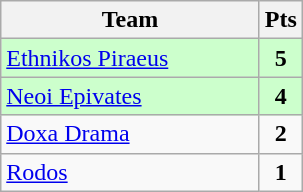<table class="wikitable" style="text-align: center;">
<tr>
<th width=165>Team</th>
<th width=20>Pts</th>
</tr>
<tr bgcolor="#ccffcc">
<td align=left><a href='#'>Ethnikos Piraeus</a></td>
<td><strong>5</strong></td>
</tr>
<tr bgcolor="#ccffcc">
<td align=left><a href='#'>Neoi Epivates</a></td>
<td><strong>4</strong></td>
</tr>
<tr>
<td align=left><a href='#'>Doxa Drama</a></td>
<td><strong>2</strong></td>
</tr>
<tr>
<td align=left><a href='#'>Rodos</a></td>
<td><strong>1</strong></td>
</tr>
</table>
